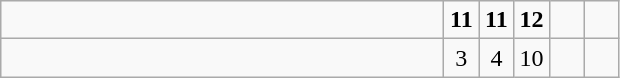<table class="wikitable">
<tr>
<td style="width:18em"><strong></strong></td>
<td align=center style="width:1em"><strong>11</strong></td>
<td align=center style="width:1em"><strong>11</strong></td>
<td align=center style="width:1em"><strong>12</strong></td>
<td align=center style="width:1em"></td>
<td align=center style="width:1em"></td>
</tr>
<tr>
<td style="width:18em"></td>
<td align=center style="width:1em">3</td>
<td align=center style="width:1em">4</td>
<td align=center style="width:1em">10</td>
<td align=center style="width:1em"></td>
<td align=center style="width:1em"></td>
</tr>
</table>
